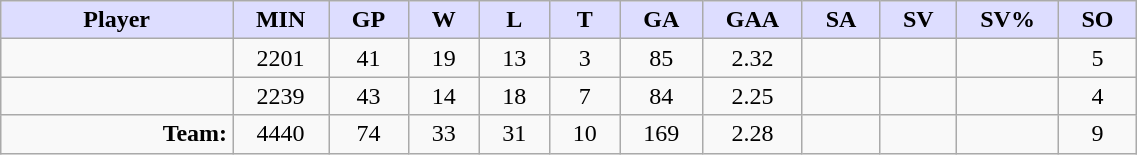<table style="width:60%;" class="wikitable sortable">
<tr>
<th style="background:#ddf; width:10%;">Player</th>
<th style="width:3%; background:#ddf;">MIN</th>
<th style="width:3%; background:#ddf;">GP</th>
<th style="width:3%; background:#ddf;">W</th>
<th style="width:3%; background:#ddf;">L</th>
<th style="width:3%; background:#ddf;">T</th>
<th style="width:3%; background:#ddf;">GA</th>
<th style="width:3%; background:#ddf;">GAA</th>
<th style="width:3%; background:#ddf;">SA</th>
<th style="width:3%; background:#ddf;">SV</th>
<th style="width:3%; background:#ddf;">SV%</th>
<th style="width:3%; background:#ddf;">SO</th>
</tr>
<tr style="text-align:center;">
<td style="text-align:right;"></td>
<td>2201</td>
<td>41</td>
<td>19</td>
<td>13</td>
<td>3</td>
<td>85</td>
<td>2.32</td>
<td></td>
<td></td>
<td></td>
<td>5</td>
</tr>
<tr style="text-align:center;">
<td style="text-align:right;"></td>
<td>2239</td>
<td>43</td>
<td>14</td>
<td>18</td>
<td>7</td>
<td>84</td>
<td>2.25</td>
<td></td>
<td></td>
<td></td>
<td>4</td>
</tr>
<tr style="text-align:center;">
<td style="text-align:right;"><strong>Team:</strong></td>
<td>4440</td>
<td>74</td>
<td>33</td>
<td>31</td>
<td>10</td>
<td>169</td>
<td>2.28</td>
<td></td>
<td></td>
<td></td>
<td>9</td>
</tr>
</table>
